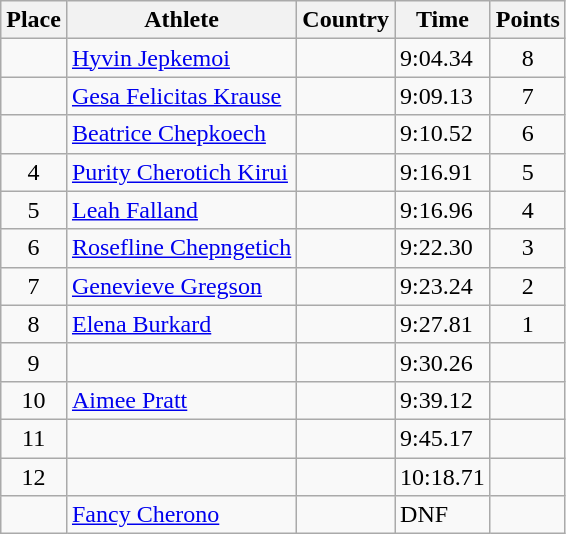<table class="wikitable">
<tr>
<th>Place</th>
<th>Athlete</th>
<th>Country</th>
<th>Time</th>
<th>Points</th>
</tr>
<tr>
<td align=center></td>
<td><a href='#'>Hyvin Jepkemoi</a></td>
<td></td>
<td>9:04.34</td>
<td align=center>8</td>
</tr>
<tr>
<td align=center></td>
<td><a href='#'>Gesa Felicitas Krause</a></td>
<td></td>
<td>9:09.13</td>
<td align=center>7</td>
</tr>
<tr>
<td align=center></td>
<td><a href='#'>Beatrice Chepkoech</a></td>
<td></td>
<td>9:10.52</td>
<td align=center>6</td>
</tr>
<tr>
<td align=center>4</td>
<td><a href='#'>Purity Cherotich Kirui</a></td>
<td></td>
<td>9:16.91</td>
<td align=center>5</td>
</tr>
<tr>
<td align=center>5</td>
<td><a href='#'>Leah Falland</a></td>
<td></td>
<td>9:16.96</td>
<td align=center>4</td>
</tr>
<tr>
<td align=center>6</td>
<td><a href='#'>Rosefline Chepngetich</a></td>
<td></td>
<td>9:22.30</td>
<td align=center>3</td>
</tr>
<tr>
<td align=center>7</td>
<td><a href='#'>Genevieve Gregson</a></td>
<td></td>
<td>9:23.24</td>
<td align=center>2</td>
</tr>
<tr>
<td align=center>8</td>
<td><a href='#'>Elena Burkard</a></td>
<td></td>
<td>9:27.81</td>
<td align=center>1</td>
</tr>
<tr>
<td align=center>9</td>
<td></td>
<td></td>
<td>9:30.26</td>
<td align=center></td>
</tr>
<tr>
<td align=center>10</td>
<td><a href='#'>Aimee Pratt</a></td>
<td></td>
<td>9:39.12</td>
<td align=center></td>
</tr>
<tr>
<td align=center>11</td>
<td></td>
<td></td>
<td>9:45.17</td>
<td align=center></td>
</tr>
<tr>
<td align=center>12</td>
<td></td>
<td></td>
<td>10:18.71</td>
<td align=center></td>
</tr>
<tr>
<td align=center></td>
<td><a href='#'>Fancy Cherono</a></td>
<td></td>
<td>DNF</td>
<td align=center></td>
</tr>
</table>
